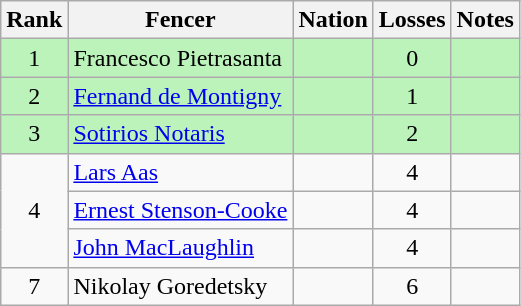<table class="wikitable sortable" style="text-align:center">
<tr>
<th>Rank</th>
<th>Fencer</th>
<th>Nation</th>
<th>Losses</th>
<th>Notes</th>
</tr>
<tr bgcolor=bbf3bb>
<td>1</td>
<td align=left>Francesco Pietrasanta</td>
<td align=left></td>
<td>0</td>
<td></td>
</tr>
<tr bgcolor=bbf3bb>
<td>2</td>
<td align=left><a href='#'>Fernand de Montigny</a></td>
<td align=left></td>
<td>1</td>
<td></td>
</tr>
<tr bgcolor=bbf3bb>
<td>3</td>
<td align=left><a href='#'>Sotirios Notaris</a></td>
<td align=left></td>
<td>2</td>
<td></td>
</tr>
<tr>
<td rowspan=3>4</td>
<td align=left><a href='#'>Lars Aas</a></td>
<td align=left></td>
<td>4</td>
<td></td>
</tr>
<tr>
<td align=left><a href='#'>Ernest Stenson-Cooke</a></td>
<td align=left></td>
<td>4</td>
<td></td>
</tr>
<tr>
<td align=left><a href='#'>John MacLaughlin</a></td>
<td align=left></td>
<td>4</td>
<td></td>
</tr>
<tr>
<td>7</td>
<td align=left>Nikolay Goredetsky</td>
<td align=left></td>
<td>6</td>
<td></td>
</tr>
</table>
